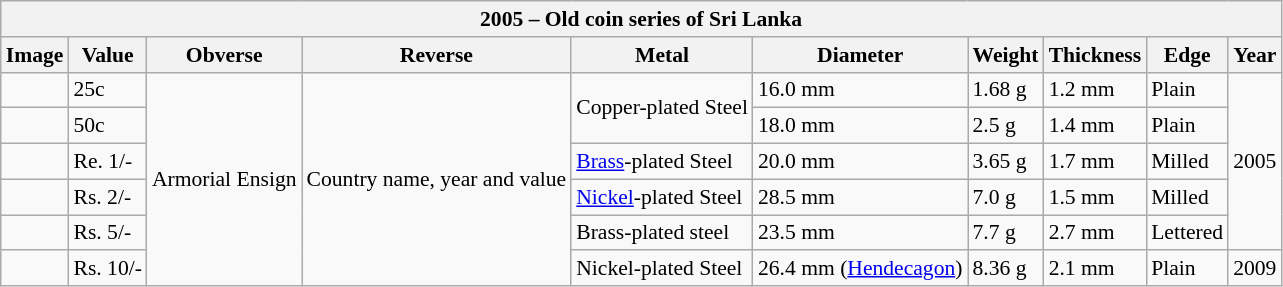<table class="wikitable" style="font-size: 90%">
<tr>
<th colspan="10">2005 – Old coin series of Sri Lanka</th>
</tr>
<tr>
<th colspan="1">Image</th>
<th>Value</th>
<th>Obverse</th>
<th>Reverse</th>
<th>Metal</th>
<th>Diameter</th>
<th>Weight</th>
<th>Thickness</th>
<th>Edge</th>
<th>Year</th>
</tr>
<tr>
<td align="center"></td>
<td>25c</td>
<td rowspan="6">Armorial Ensign</td>
<td rowspan="6">Country name, year and value</td>
<td rowspan="2">Copper-plated Steel</td>
<td>16.0 mm</td>
<td>1.68 g</td>
<td>1.2 mm</td>
<td>Plain</td>
<td rowspan="5">2005</td>
</tr>
<tr>
<td align="center"></td>
<td>50c</td>
<td>18.0 mm</td>
<td>2.5 g</td>
<td>1.4 mm</td>
<td>Plain</td>
</tr>
<tr>
<td align="center"></td>
<td>Re. 1/-</td>
<td><a href='#'>Brass</a>-plated Steel</td>
<td>20.0 mm</td>
<td>3.65 g</td>
<td>1.7 mm</td>
<td>Milled</td>
</tr>
<tr>
<td align="center"></td>
<td>Rs. 2/-</td>
<td><a href='#'>Nickel</a>-plated Steel</td>
<td>28.5 mm</td>
<td>7.0 g</td>
<td>1.5 mm</td>
<td>Milled</td>
</tr>
<tr>
<td align="center"></td>
<td>Rs. 5/-</td>
<td>Brass-plated steel</td>
<td>23.5 mm</td>
<td>7.7 g</td>
<td>2.7 mm</td>
<td>Lettered</td>
</tr>
<tr>
<td align="center"></td>
<td>Rs. 10/-</td>
<td>Nickel-plated Steel</td>
<td>26.4 mm (<a href='#'>Hendecagon</a>)</td>
<td>8.36 g</td>
<td>2.1 mm</td>
<td>Plain</td>
<td>2009</td>
</tr>
</table>
